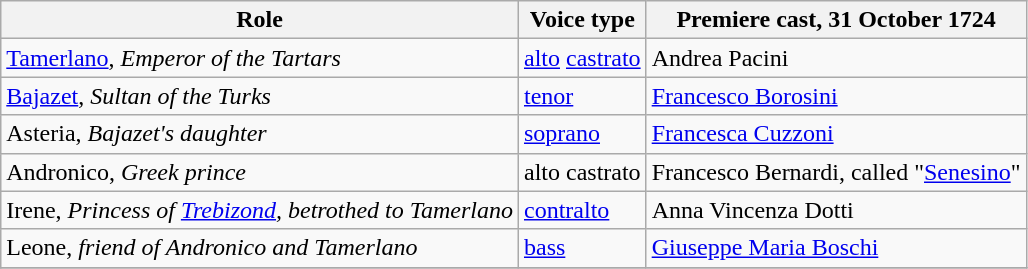<table class="wikitable">
<tr>
<th>Role</th>
<th>Voice type</th>
<th>Premiere cast, 31 October 1724</th>
</tr>
<tr>
<td><a href='#'>Tamerlano</a>, <em>Emperor of the Tartars</em></td>
<td><a href='#'>alto</a> <a href='#'>castrato</a></td>
<td>Andrea Pacini</td>
</tr>
<tr>
<td><a href='#'>Bajazet</a>, <em>Sultan of the Turks</em></td>
<td><a href='#'>tenor</a></td>
<td><a href='#'>Francesco Borosini</a></td>
</tr>
<tr>
<td>Asteria, <em>Bajazet's daughter</em></td>
<td><a href='#'>soprano</a></td>
<td><a href='#'>Francesca Cuzzoni</a></td>
</tr>
<tr>
<td>Andronico, <em>Greek prince</em></td>
<td>alto castrato</td>
<td>Francesco Bernardi, called "<a href='#'>Senesino</a>"</td>
</tr>
<tr>
<td>Irene, <em>Princess of <a href='#'>Trebizond</a>, betrothed to Tamerlano</em></td>
<td><a href='#'>contralto</a></td>
<td>Anna Vincenza Dotti</td>
</tr>
<tr>
<td>Leone, <em>friend of Andronico and Tamerlano</em></td>
<td><a href='#'>bass</a></td>
<td><a href='#'>Giuseppe Maria Boschi</a></td>
</tr>
<tr>
</tr>
</table>
